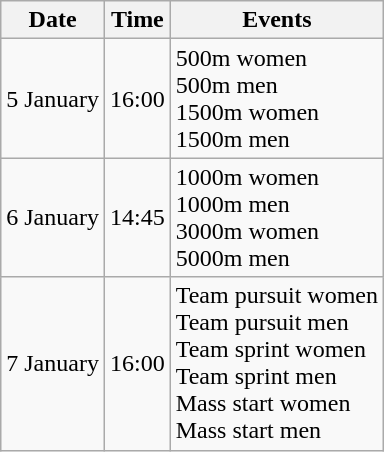<table class="wikitable" border="1">
<tr>
<th>Date</th>
<th>Time</th>
<th>Events</th>
</tr>
<tr>
<td>5 January</td>
<td>16:00</td>
<td>500m women<br>500m men<br>1500m women<br>1500m men</td>
</tr>
<tr>
<td>6 January</td>
<td>14:45</td>
<td>1000m women<br>1000m men<br>3000m women<br>5000m men</td>
</tr>
<tr>
<td>7 January</td>
<td>16:00</td>
<td>Team pursuit women<br>Team pursuit men<br>Team sprint women<br>Team sprint men<br>Mass start women<br>Mass start men</td>
</tr>
</table>
